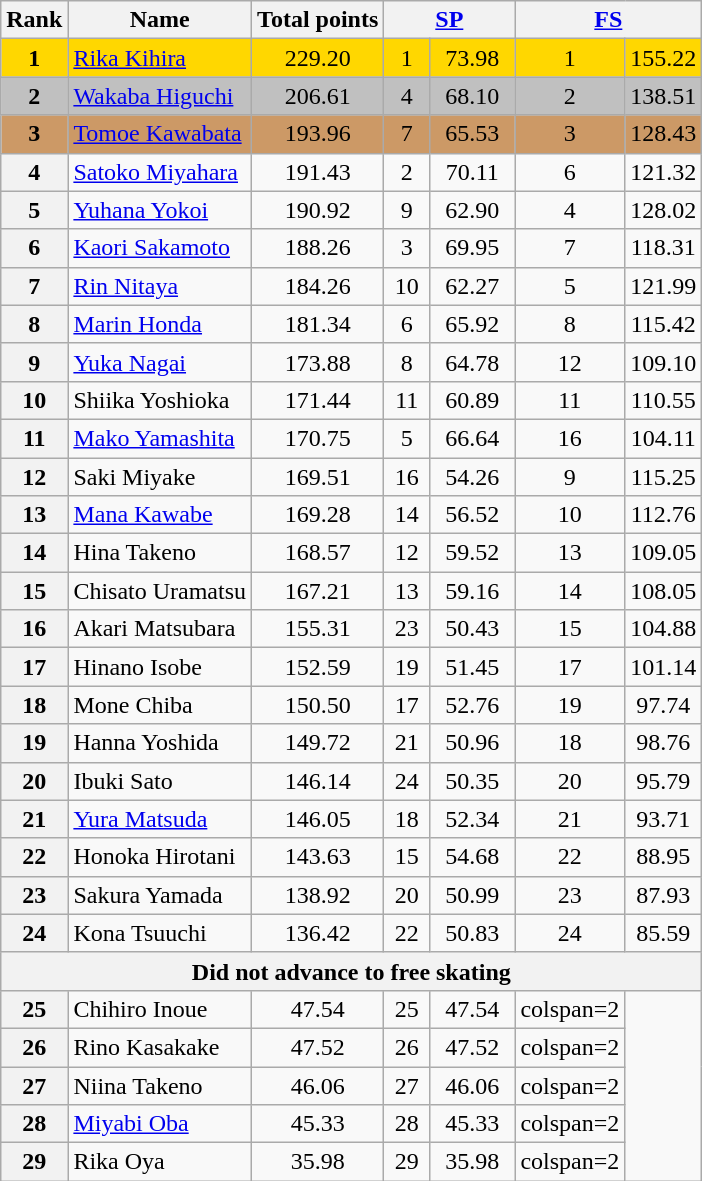<table class="wikitable sortable">
<tr>
<th>Rank</th>
<th>Name</th>
<th>Total points</th>
<th colspan="2" width="80px"><a href='#'>SP</a></th>
<th colspan="2" width="80px"><a href='#'>FS</a></th>
</tr>
<tr bgcolor="gold">
<td align="center"><strong>1</strong></td>
<td><a href='#'>Rika Kihira</a></td>
<td align="center">229.20</td>
<td align="center">1</td>
<td align="center">73.98</td>
<td align="center">1</td>
<td align="center">155.22</td>
</tr>
<tr bgcolor="silver">
<td align="center"><strong>2</strong></td>
<td><a href='#'>Wakaba Higuchi</a></td>
<td align="center">206.61</td>
<td align="center">4</td>
<td align="center">68.10</td>
<td align="center">2</td>
<td align="center">138.51</td>
</tr>
<tr bgcolor="cc9966">
<td align="center"><strong>3</strong></td>
<td><a href='#'>Tomoe Kawabata</a></td>
<td align="center">193.96</td>
<td align="center">7</td>
<td align="center">65.53</td>
<td align="center">3</td>
<td align="center">128.43</td>
</tr>
<tr>
<th>4</th>
<td><a href='#'>Satoko Miyahara</a></td>
<td align="center">191.43</td>
<td align="center">2</td>
<td align="center">70.11</td>
<td align="center">6</td>
<td align="center">121.32</td>
</tr>
<tr>
<th>5</th>
<td><a href='#'>Yuhana Yokoi</a></td>
<td align="center">190.92</td>
<td align="center">9</td>
<td align="center">62.90</td>
<td align="center">4</td>
<td align="center">128.02</td>
</tr>
<tr>
<th>6</th>
<td><a href='#'>Kaori Sakamoto</a></td>
<td align="center">188.26</td>
<td align="center">3</td>
<td align="center">69.95</td>
<td align="center">7</td>
<td align="center">118.31</td>
</tr>
<tr>
<th>7</th>
<td><a href='#'>Rin Nitaya</a></td>
<td align="center">184.26</td>
<td align="center">10</td>
<td align="center">62.27</td>
<td align="center">5</td>
<td align="center">121.99</td>
</tr>
<tr>
<th>8</th>
<td><a href='#'>Marin Honda</a></td>
<td align="center">181.34</td>
<td align="center">6</td>
<td align="center">65.92</td>
<td align="center">8</td>
<td align="center">115.42</td>
</tr>
<tr>
<th>9</th>
<td><a href='#'>Yuka Nagai</a></td>
<td align="center">173.88</td>
<td align="center">8</td>
<td align="center">64.78</td>
<td align="center">12</td>
<td align="center">109.10</td>
</tr>
<tr>
<th>10</th>
<td>Shiika Yoshioka</td>
<td align="center">171.44</td>
<td align="center">11</td>
<td align="center">60.89</td>
<td align="center">11</td>
<td align="center">110.55</td>
</tr>
<tr>
<th>11</th>
<td><a href='#'>Mako Yamashita</a></td>
<td align="center">170.75</td>
<td align="center">5</td>
<td align="center">66.64</td>
<td align="center">16</td>
<td align="center">104.11</td>
</tr>
<tr>
<th>12</th>
<td>Saki Miyake</td>
<td align="center">169.51</td>
<td align="center">16</td>
<td align="center">54.26</td>
<td align="center">9</td>
<td align="center">115.25</td>
</tr>
<tr>
<th>13</th>
<td><a href='#'>Mana Kawabe</a></td>
<td align="center">169.28</td>
<td align="center">14</td>
<td align="center">56.52</td>
<td align="center">10</td>
<td align="center">112.76</td>
</tr>
<tr>
<th>14</th>
<td>Hina Takeno</td>
<td align="center">168.57</td>
<td align="center">12</td>
<td align="center">59.52</td>
<td align="center">13</td>
<td align="center">109.05</td>
</tr>
<tr>
<th>15</th>
<td>Chisato Uramatsu</td>
<td align="center">167.21</td>
<td align="center">13</td>
<td align="center">59.16</td>
<td align="center">14</td>
<td align="center">108.05</td>
</tr>
<tr>
<th>16</th>
<td>Akari Matsubara</td>
<td align="center">155.31</td>
<td align="center">23</td>
<td align="center">50.43</td>
<td align="center">15</td>
<td align="center">104.88</td>
</tr>
<tr>
<th>17</th>
<td>Hinano Isobe</td>
<td align="center">152.59</td>
<td align="center">19</td>
<td align="center">51.45</td>
<td align="center">17</td>
<td align="center">101.14</td>
</tr>
<tr>
<th>18</th>
<td>Mone Chiba</td>
<td align="center">150.50</td>
<td align="center">17</td>
<td align="center">52.76</td>
<td align="center">19</td>
<td align="center">97.74</td>
</tr>
<tr>
<th>19</th>
<td>Hanna Yoshida</td>
<td align="center">149.72</td>
<td align="center">21</td>
<td align="center">50.96</td>
<td align="center">18</td>
<td align="center">98.76</td>
</tr>
<tr>
<th>20</th>
<td>Ibuki Sato</td>
<td align="center">146.14</td>
<td align="center">24</td>
<td align="center">50.35</td>
<td align="center">20</td>
<td align="center">95.79</td>
</tr>
<tr>
<th>21</th>
<td><a href='#'>Yura Matsuda</a></td>
<td align="center">146.05</td>
<td align="center">18</td>
<td align="center">52.34</td>
<td align="center">21</td>
<td align="center">93.71</td>
</tr>
<tr>
<th>22</th>
<td>Honoka Hirotani</td>
<td align="center">143.63</td>
<td align="center">15</td>
<td align="center">54.68</td>
<td align="center">22</td>
<td align="center">88.95</td>
</tr>
<tr>
<th>23</th>
<td>Sakura Yamada</td>
<td align="center">138.92</td>
<td align="center">20</td>
<td align="center">50.99</td>
<td align="center">23</td>
<td align="center">87.93</td>
</tr>
<tr>
<th>24</th>
<td>Kona Tsuuchi</td>
<td align="center">136.42</td>
<td align="center">22</td>
<td align="center">50.83</td>
<td align="center">24</td>
<td align="center">85.59</td>
</tr>
<tr>
<th colspan=7>Did not advance to free skating</th>
</tr>
<tr>
<th>25</th>
<td>Chihiro Inoue</td>
<td align="center">47.54</td>
<td align="center">25</td>
<td align="center">47.54</td>
<td>colspan=2 </td>
</tr>
<tr>
<th>26</th>
<td>Rino Kasakake</td>
<td align="center">47.52</td>
<td align="center">26</td>
<td align="center">47.52</td>
<td>colspan=2 </td>
</tr>
<tr>
<th>27</th>
<td>Niina Takeno</td>
<td align="center">46.06</td>
<td align="center">27</td>
<td align="center">46.06</td>
<td>colspan=2 </td>
</tr>
<tr>
<th>28</th>
<td><a href='#'>Miyabi Oba</a></td>
<td align="center">45.33</td>
<td align="center">28</td>
<td align="center">45.33</td>
<td>colspan=2 </td>
</tr>
<tr>
<th>29</th>
<td>Rika Oya</td>
<td align="center">35.98</td>
<td align="center">29</td>
<td align="center">35.98</td>
<td>colspan=2 </td>
</tr>
</table>
